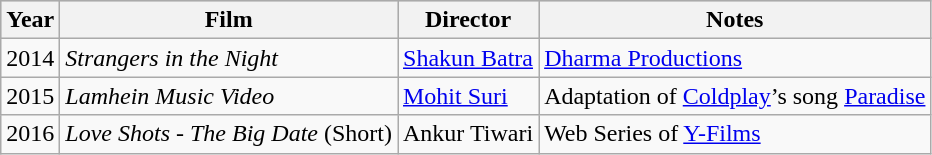<table class="wikitable sortable">
<tr style="background:#ccc; text-align:center;">
<th>Year</th>
<th>Film</th>
<th>Director</th>
<th>Notes</th>
</tr>
<tr>
<td>2014</td>
<td><em>Strangers in the Night</em></td>
<td><a href='#'>Shakun Batra</a></td>
<td><a href='#'>Dharma Productions</a></td>
</tr>
<tr>
<td>2015</td>
<td><em>Lamhein Music Video</em></td>
<td><a href='#'>Mohit Suri</a></td>
<td>Adaptation of <a href='#'>Coldplay</a>’s song <a href='#'>Paradise</a></td>
</tr>
<tr>
<td>2016</td>
<td><em>Love Shots - The Big Date</em> (Short)</td>
<td>Ankur Tiwari</td>
<td>Web Series of <a href='#'>Y-Films</a></td>
</tr>
</table>
